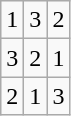<table class="wikitable">
<tr>
<td>1</td>
<td>3</td>
<td>2</td>
</tr>
<tr>
<td>3</td>
<td>2</td>
<td>1</td>
</tr>
<tr>
<td>2</td>
<td>1</td>
<td>3</td>
</tr>
</table>
